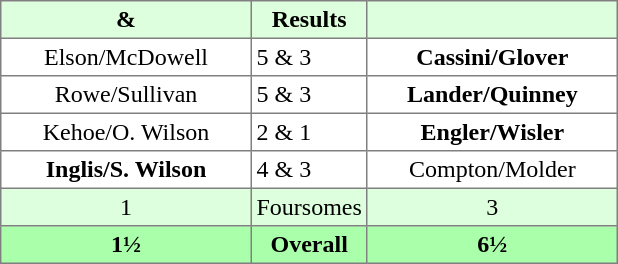<table border="1" cellpadding="3" style="border-collapse:collapse; text-align:center;">
<tr style="background:#ddffdd;">
<th width=160> & </th>
<th>Results</th>
<th width=160></th>
</tr>
<tr>
<td>Elson/McDowell</td>
<td align=left> 5 & 3</td>
<td><strong>Cassini/Glover</strong></td>
</tr>
<tr>
<td>Rowe/Sullivan</td>
<td align=left> 5 & 3</td>
<td><strong>Lander/Quinney</strong></td>
</tr>
<tr>
<td>Kehoe/O. Wilson</td>
<td align=left> 2 & 1</td>
<td><strong>Engler/Wisler</strong></td>
</tr>
<tr>
<td><strong>Inglis/S. Wilson</strong></td>
<td align=left> 4 & 3</td>
<td>Compton/Molder</td>
</tr>
<tr style="background:#ddffdd;">
<td>1</td>
<td>Foursomes</td>
<td>3</td>
</tr>
<tr style="background:#aaffaa;">
<th>1½</th>
<th>Overall</th>
<th>6½</th>
</tr>
</table>
